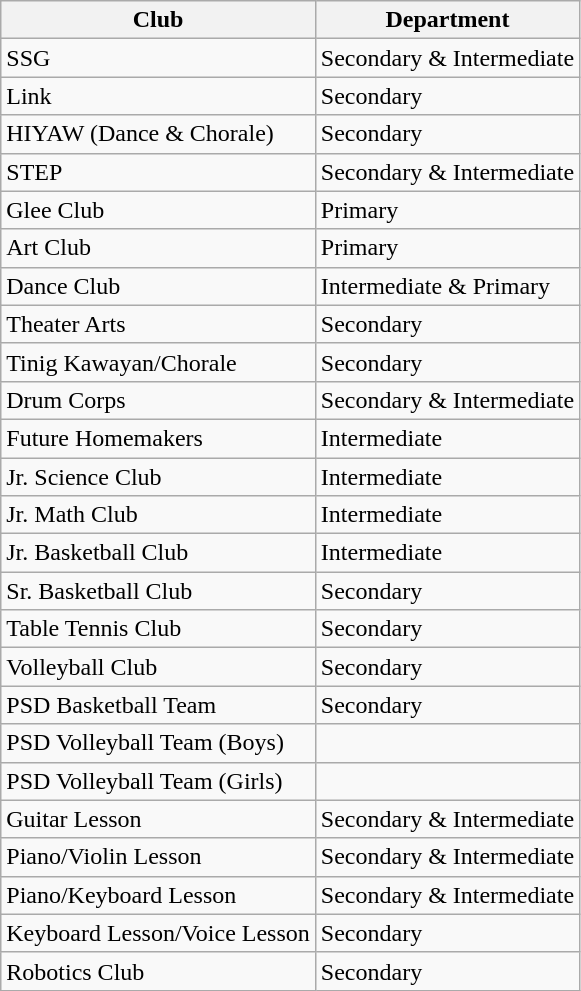<table class="wikitable">
<tr>
<th>Club</th>
<th>Department</th>
</tr>
<tr>
<td>SSG</td>
<td>Secondary & Intermediate</td>
</tr>
<tr>
<td>Link</td>
<td>Secondary</td>
</tr>
<tr>
<td>HIYAW (Dance & Chorale)</td>
<td>Secondary</td>
</tr>
<tr>
<td>STEP</td>
<td>Secondary & Intermediate</td>
</tr>
<tr>
<td>Glee Club</td>
<td>Primary</td>
</tr>
<tr>
<td>Art Club</td>
<td>Primary</td>
</tr>
<tr>
<td>Dance Club</td>
<td>Intermediate & Primary</td>
</tr>
<tr>
<td>Theater Arts</td>
<td>Secondary</td>
</tr>
<tr>
<td>Tinig Kawayan/Chorale</td>
<td>Secondary</td>
</tr>
<tr>
<td>Drum Corps</td>
<td>Secondary & Intermediate</td>
</tr>
<tr>
<td>Future Homemakers</td>
<td>Intermediate</td>
</tr>
<tr>
<td>Jr. Science Club</td>
<td>Intermediate</td>
</tr>
<tr>
<td>Jr. Math Club</td>
<td>Intermediate</td>
</tr>
<tr>
<td>Jr. Basketball Club</td>
<td>Intermediate</td>
</tr>
<tr>
<td>Sr. Basketball Club</td>
<td>Secondary</td>
</tr>
<tr>
<td>Table Tennis Club</td>
<td>Secondary</td>
</tr>
<tr>
<td>Volleyball Club</td>
<td>Secondary</td>
</tr>
<tr>
<td>PSD Basketball Team</td>
<td>Secondary</td>
</tr>
<tr>
<td>PSD Volleyball Team (Boys)</td>
<td></td>
</tr>
<tr>
<td>PSD Volleyball Team (Girls)</td>
<td></td>
</tr>
<tr>
<td>Guitar Lesson</td>
<td>Secondary & Intermediate</td>
</tr>
<tr>
<td>Piano/Violin Lesson</td>
<td>Secondary & Intermediate</td>
</tr>
<tr>
<td>Piano/Keyboard Lesson</td>
<td>Secondary & Intermediate</td>
</tr>
<tr>
<td>Keyboard Lesson/Voice Lesson</td>
<td>Secondary</td>
</tr>
<tr>
<td>Robotics Club</td>
<td>Secondary</td>
</tr>
</table>
